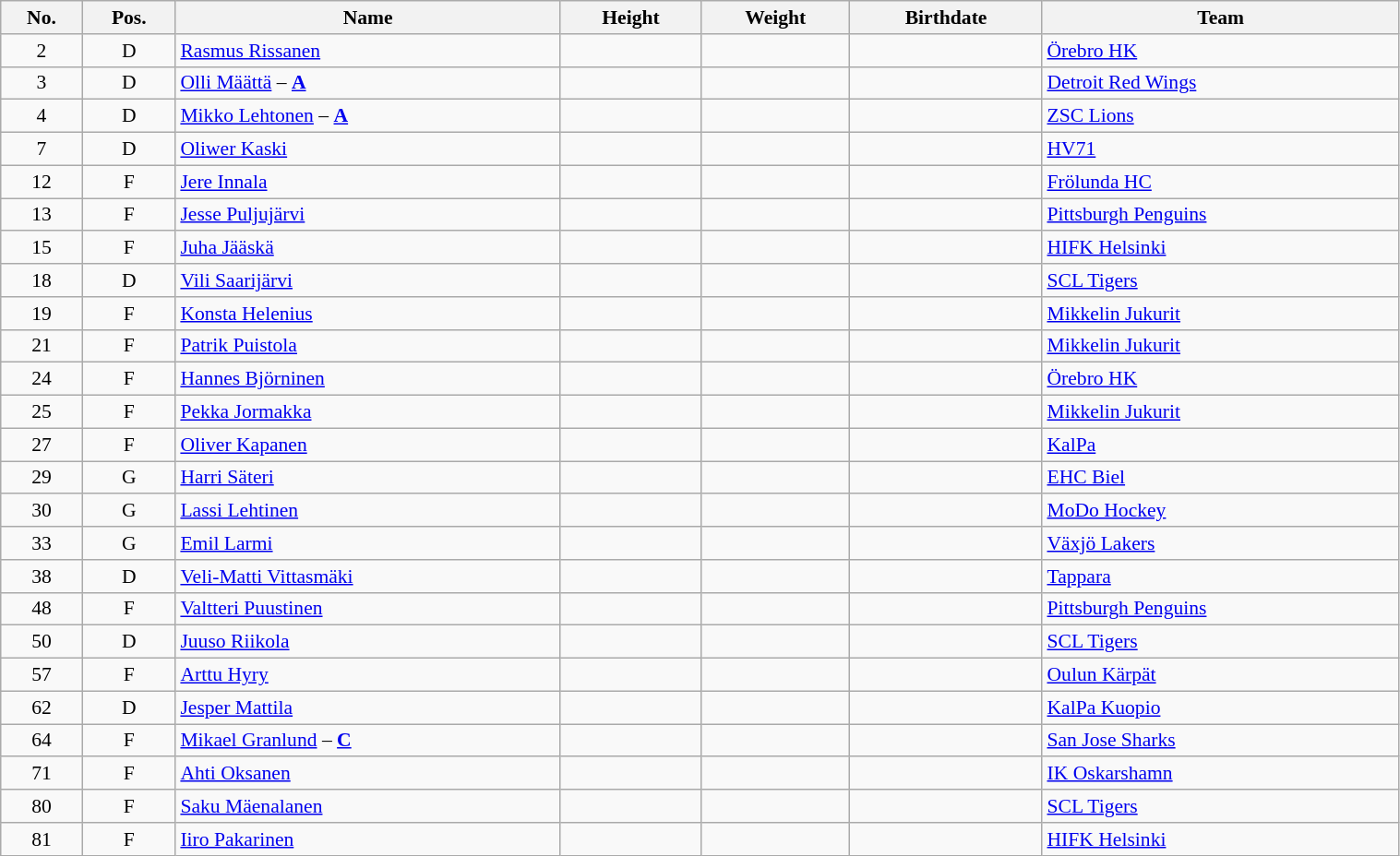<table class="wikitable sortable" width="80%" style="font-size: 90%; text-align: center;">
<tr>
<th>No.</th>
<th>Pos.</th>
<th>Name</th>
<th>Height</th>
<th>Weight</th>
<th>Birthdate</th>
<th>Team</th>
</tr>
<tr>
<td>2</td>
<td>D</td>
<td align=left><a href='#'>Rasmus Rissanen</a></td>
<td></td>
<td></td>
<td></td>
<td style="text-align:left;"> <a href='#'>Örebro HK</a></td>
</tr>
<tr>
<td>3</td>
<td>D</td>
<td align=left><a href='#'>Olli Määttä</a> – <strong><a href='#'>A</a></strong></td>
<td></td>
<td></td>
<td></td>
<td align=left> <a href='#'>Detroit Red Wings</a></td>
</tr>
<tr>
<td>4</td>
<td>D</td>
<td align=left><a href='#'>Mikko Lehtonen</a> – <strong><a href='#'>A</a></strong></td>
<td></td>
<td></td>
<td></td>
<td align=left> <a href='#'>ZSC Lions</a></td>
</tr>
<tr>
<td>7</td>
<td>D</td>
<td align=left><a href='#'>Oliwer Kaski</a></td>
<td></td>
<td></td>
<td></td>
<td align=left> <a href='#'>HV71</a></td>
</tr>
<tr>
<td>12</td>
<td>F</td>
<td align=left><a href='#'>Jere Innala</a></td>
<td></td>
<td></td>
<td></td>
<td align=left> <a href='#'>Frölunda HC</a></td>
</tr>
<tr>
<td>13</td>
<td>F</td>
<td align=left><a href='#'>Jesse Puljujärvi</a></td>
<td></td>
<td></td>
<td></td>
<td style="text-align:left;"> <a href='#'>Pittsburgh Penguins</a></td>
</tr>
<tr>
<td>15</td>
<td>F</td>
<td align=left><a href='#'>Juha Jääskä</a></td>
<td></td>
<td></td>
<td></td>
<td align=left> <a href='#'>HIFK Helsinki</a></td>
</tr>
<tr>
<td>18</td>
<td>D</td>
<td align=left><a href='#'>Vili Saarijärvi</a></td>
<td></td>
<td></td>
<td></td>
<td align=left> <a href='#'>SCL Tigers</a></td>
</tr>
<tr>
<td>19</td>
<td>F</td>
<td align=left><a href='#'>Konsta Helenius</a></td>
<td></td>
<td></td>
<td></td>
<td align=left> <a href='#'>Mikkelin Jukurit</a></td>
</tr>
<tr>
<td>21</td>
<td>F</td>
<td align=left><a href='#'>Patrik Puistola</a></td>
<td></td>
<td></td>
<td></td>
<td align=left> <a href='#'>Mikkelin Jukurit</a></td>
</tr>
<tr>
<td>24</td>
<td>F</td>
<td align=left><a href='#'>Hannes Björninen</a></td>
<td></td>
<td></td>
<td></td>
<td style="text-align:left;"> <a href='#'>Örebro HK</a></td>
</tr>
<tr>
<td>25</td>
<td>F</td>
<td align=left><a href='#'>Pekka Jormakka</a></td>
<td></td>
<td></td>
<td></td>
<td align=left> <a href='#'>Mikkelin Jukurit</a></td>
</tr>
<tr>
<td>27</td>
<td>F</td>
<td align=left><a href='#'>Oliver Kapanen</a></td>
<td></td>
<td></td>
<td></td>
<td style="text-align:left;"> <a href='#'>KalPa</a></td>
</tr>
<tr>
<td>29</td>
<td>G</td>
<td align=left><a href='#'>Harri Säteri</a></td>
<td></td>
<td></td>
<td></td>
<td style="text-align:left;"> <a href='#'>EHC Biel</a></td>
</tr>
<tr>
<td>30</td>
<td>G</td>
<td align=left><a href='#'>Lassi Lehtinen</a></td>
<td></td>
<td></td>
<td></td>
<td style="text-align:left;"> <a href='#'>MoDo Hockey</a></td>
</tr>
<tr>
<td>33</td>
<td>G</td>
<td align=left><a href='#'>Emil Larmi</a></td>
<td></td>
<td></td>
<td></td>
<td style="text-align:left;"> <a href='#'>Växjö Lakers</a></td>
</tr>
<tr>
<td>38</td>
<td>D</td>
<td align=left><a href='#'>Veli-Matti Vittasmäki</a></td>
<td></td>
<td></td>
<td></td>
<td align=left> <a href='#'>Tappara</a></td>
</tr>
<tr>
<td>48</td>
<td>F</td>
<td align=left><a href='#'>Valtteri Puustinen</a></td>
<td></td>
<td></td>
<td></td>
<td align=left> <a href='#'>Pittsburgh Penguins</a></td>
</tr>
<tr>
<td>50</td>
<td>D</td>
<td align=left><a href='#'>Juuso Riikola</a></td>
<td></td>
<td></td>
<td></td>
<td style="text-align:left;"> <a href='#'>SCL Tigers</a></td>
</tr>
<tr>
<td>57</td>
<td>F</td>
<td align=left><a href='#'>Arttu Hyry</a></td>
<td></td>
<td></td>
<td></td>
<td style="text-align:left;"> <a href='#'>Oulun Kärpät</a></td>
</tr>
<tr>
<td>62</td>
<td>D</td>
<td align=left><a href='#'>Jesper Mattila</a></td>
<td></td>
<td></td>
<td></td>
<td align=left> <a href='#'>KalPa Kuopio</a></td>
</tr>
<tr>
<td>64</td>
<td>F</td>
<td align=left><a href='#'>Mikael Granlund</a> – <strong><a href='#'>C</a></strong></td>
<td></td>
<td></td>
<td></td>
<td align=left> <a href='#'>San Jose Sharks</a></td>
</tr>
<tr>
<td>71</td>
<td>F</td>
<td align=left><a href='#'>Ahti Oksanen</a></td>
<td></td>
<td></td>
<td></td>
<td style="text-align:left;"> <a href='#'>IK Oskarshamn</a></td>
</tr>
<tr>
<td>80</td>
<td>F</td>
<td align=left><a href='#'>Saku Mäenalanen</a></td>
<td></td>
<td></td>
<td></td>
<td style="text-align:left;"> <a href='#'>SCL Tigers</a></td>
</tr>
<tr>
<td>81</td>
<td>F</td>
<td align=left><a href='#'>Iiro Pakarinen</a></td>
<td></td>
<td></td>
<td></td>
<td align=left> <a href='#'>HIFK Helsinki</a></td>
</tr>
</table>
